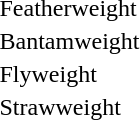<table>
<tr>
<td>Featherweight</td>
<td></td>
<td></td>
<td></td>
<td></td>
</tr>
<tr>
<td>Bantamweight</td>
<td></td>
<td></td>
<td></td>
<td></td>
</tr>
<tr>
<td>Flyweight</td>
<td></td>
<td></td>
<td></td>
<td></td>
</tr>
<tr>
<td>Strawweight</td>
<td></td>
<td></td>
<td></td>
<td></td>
</tr>
</table>
